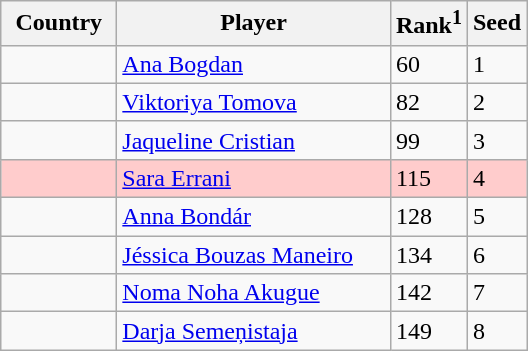<table class="sortable wikitable">
<tr>
<th width="70">Country</th>
<th width="175">Player</th>
<th>Rank<sup>1</sup></th>
<th>Seed</th>
</tr>
<tr>
<td></td>
<td><a href='#'>Ana Bogdan</a></td>
<td>60</td>
<td>1</td>
</tr>
<tr>
<td></td>
<td><a href='#'>Viktoriya Tomova</a></td>
<td>82</td>
<td>2</td>
</tr>
<tr>
<td></td>
<td><a href='#'>Jaqueline Cristian</a></td>
<td>99</td>
<td>3</td>
</tr>
<tr style="background:#fcc;">
<td></td>
<td><a href='#'>Sara Errani</a></td>
<td>115</td>
<td>4</td>
</tr>
<tr>
<td></td>
<td><a href='#'>Anna Bondár</a></td>
<td>128</td>
<td>5</td>
</tr>
<tr>
<td></td>
<td><a href='#'>Jéssica Bouzas Maneiro</a></td>
<td>134</td>
<td>6</td>
</tr>
<tr>
<td></td>
<td><a href='#'>Noma Noha Akugue</a></td>
<td>142</td>
<td>7</td>
</tr>
<tr>
<td></td>
<td><a href='#'>Darja Semeņistaja</a></td>
<td>149</td>
<td>8</td>
</tr>
</table>
